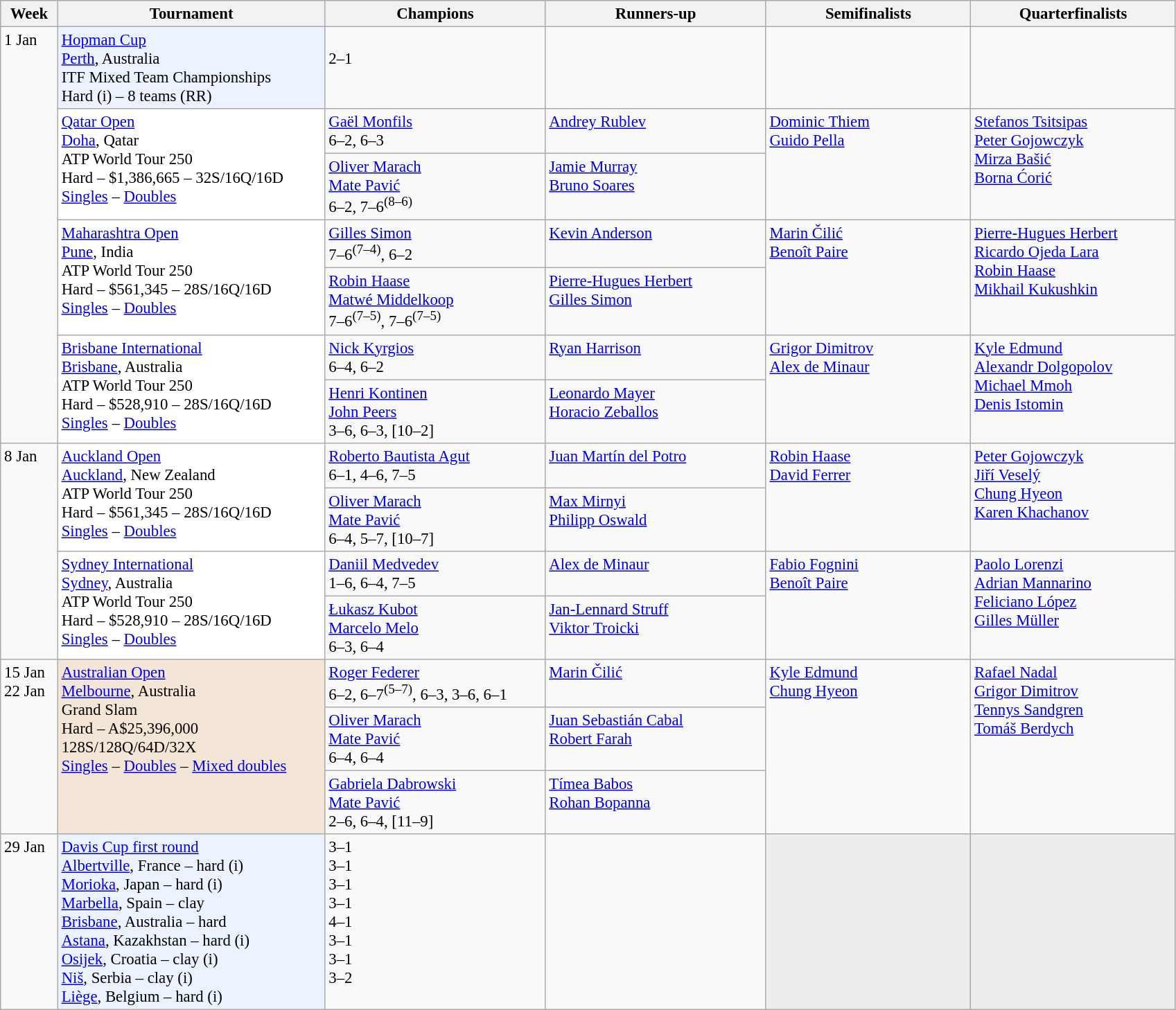<table class=wikitable style=font-size:95%>
<tr>
<th style="width:48px;">Week</th>
<th style="width:250px;">Tournament</th>
<th style="width:205px;">Champions</th>
<th style="width:205px;">Runners-up</th>
<th style="width:190px;">Semifinalists</th>
<th style="width:190px;">Quarterfinalists</th>
</tr>
<tr valign=top>
<td rowspan="7">1 Jan</td>
<td style="background:#ECF2FF;"><a href='#'>Hopman Cup</a><br><a href='#'>Perth</a>, Australia<br>ITF Mixed Team Championships<br>Hard (i) – 8 teams (RR)</td>
<td> <br> 2–1</td>
<td></td>
<td><br><br></td>
<td><br><br></td>
</tr>
<tr valign=top>
<td style="background:#fff;" rowspan="2"><a href='#'>Qatar Open</a><br> <a href='#'>Doha</a>, Qatar<br>ATP World Tour 250<br>Hard – $1,386,665 – 32S/16Q/16D<br><a href='#'>Singles</a> – <a href='#'>Doubles</a></td>
<td> <a href='#'>Gaël Monfils</a><br>6–2, 6–3</td>
<td> <a href='#'>Andrey Rublev</a></td>
<td rowspan=2> <a href='#'>Dominic Thiem</a><br>  <a href='#'>Guido Pella</a></td>
<td rowspan=2> <a href='#'>Stefanos Tsitsipas</a> <br>  <a href='#'>Peter Gojowczyk</a> <br> <a href='#'>Mirza Bašić</a> <br>  <a href='#'>Borna Ćorić</a></td>
</tr>
<tr valign=top>
<td> <a href='#'>Oliver Marach</a><br> <a href='#'>Mate Pavić</a><br>6–2, 7–6<sup>(8–6)</sup></td>
<td> <a href='#'>Jamie Murray</a><br> <a href='#'>Bruno Soares</a></td>
</tr>
<tr valign=top>
<td style="background:#fff;" rowspan="2"><a href='#'>Maharashtra Open</a><br> <a href='#'>Pune</a>, India<br>ATP World Tour 250<br>Hard – $561,345 – 28S/16Q/16D<br><a href='#'>Singles</a> – <a href='#'>Doubles</a></td>
<td> <a href='#'>Gilles Simon</a><br>7–6<sup>(7–4)</sup>, 6–2</td>
<td> <a href='#'>Kevin Anderson</a></td>
<td rowspan=2> <a href='#'>Marin Čilić</a><br> <a href='#'>Benoît Paire</a></td>
<td rowspan=2> <a href='#'>Pierre-Hugues Herbert</a> <br>  <a href='#'>Ricardo Ojeda Lara</a>  <br> <a href='#'>Robin Haase</a><br>  <a href='#'>Mikhail Kukushkin</a></td>
</tr>
<tr valign=top>
<td> <a href='#'>Robin Haase</a><br> <a href='#'>Matwé Middelkoop</a><br>7–6<sup>(7–5)</sup>, 7–6<sup>(7–5)</sup></td>
<td> <a href='#'>Pierre-Hugues Herbert</a><br> <a href='#'>Gilles Simon</a></td>
</tr>
<tr valign=top>
<td style="background:#fff;" rowspan="2"><a href='#'>Brisbane International</a><br> <a href='#'>Brisbane</a>, Australia<br>ATP World Tour 250<br>Hard – $528,910 – 28S/16Q/16D<br><a href='#'>Singles</a> – <a href='#'>Doubles</a></td>
<td> <a href='#'>Nick Kyrgios</a><br>6–4, 6–2</td>
<td> <a href='#'>Ryan Harrison</a></td>
<td rowspan=2> <a href='#'>Grigor Dimitrov</a> <br>  <a href='#'>Alex de Minaur</a></td>
<td rowspan=2> <a href='#'>Kyle Edmund</a> <br> <a href='#'>Alexandr Dolgopolov</a>  <br> <a href='#'>Michael Mmoh</a> <br>  <a href='#'>Denis Istomin</a></td>
</tr>
<tr valign=top>
<td> <a href='#'>Henri Kontinen</a><br> <a href='#'>John Peers</a><br>3–6, 6–3, [10–2]</td>
<td> <a href='#'>Leonardo Mayer</a> <br>  <a href='#'>Horacio Zeballos</a></td>
</tr>
<tr valign=top>
<td rowspan=4>8 Jan</td>
<td style="background:#ffffff;" rowspan="2"><a href='#'>Auckland Open</a><br> <a href='#'>Auckland</a>, New Zealand<br>ATP World Tour 250<br>Hard – $561,345 – 28S/16Q/16D<br><a href='#'>Singles</a> – <a href='#'>Doubles</a></td>
<td> <a href='#'>Roberto Bautista Agut</a><br>6–1, 4–6, 7–5</td>
<td> <a href='#'>Juan Martín del Potro</a></td>
<td rowspan=2> <a href='#'>Robin Haase</a> <br>  <a href='#'>David Ferrer</a></td>
<td rowspan=2> <a href='#'>Peter Gojowczyk</a> <br> <a href='#'>Jiří Veselý</a> <br>  <a href='#'>Chung Hyeon</a> <br>  <a href='#'>Karen Khachanov</a></td>
</tr>
<tr valign=top>
<td> <a href='#'>Oliver Marach</a><br> <a href='#'>Mate Pavić</a><br>6–4, 5–7, [10–7]</td>
<td> <a href='#'>Max Mirnyi</a><br> <a href='#'>Philipp Oswald</a></td>
</tr>
<tr valign=top>
<td style="background:#ffffff;" rowspan="2"><a href='#'>Sydney International</a><br> <a href='#'>Sydney</a>, Australia<br>ATP World Tour 250<br>Hard – $528,910 – 28S/16Q/16D<br><a href='#'>Singles</a> – <a href='#'>Doubles</a></td>
<td> <a href='#'>Daniil Medvedev</a><br>1–6, 6–4, 7–5</td>
<td> <a href='#'>Alex de Minaur</a></td>
<td rowspan=2> <a href='#'>Fabio Fognini</a> <br> <a href='#'>Benoît Paire</a></td>
<td rowspan=2> <a href='#'>Paolo Lorenzi</a> <br>  <a href='#'>Adrian Mannarino</a> <br> <a href='#'>Feliciano López</a> <br> <a href='#'>Gilles Müller</a></td>
</tr>
<tr valign=top>
<td> <a href='#'>Łukasz Kubot</a><br> <a href='#'>Marcelo Melo</a><br>6–3, 6–4</td>
<td> <a href='#'>Jan-Lennard Struff</a><br> <a href='#'>Viktor Troicki</a></td>
</tr>
<tr valign=top>
<td rowspan="3">15 Jan<br>22 Jan</td>
<td style="background:#F3E6D7;" rowspan="3"><a href='#'>Australian Open</a><br> <a href='#'>Melbourne</a>, Australia<br>Grand Slam<br>Hard – A$25,396,000<br>128S/128Q/64D/32X<br><a href='#'>Singles</a> – <a href='#'>Doubles</a> – <a href='#'>Mixed doubles</a></td>
<td> <a href='#'>Roger Federer</a><br>6–2, 6–7<sup>(5–7)</sup>, 6–3, 3–6, 6–1</td>
<td> <a href='#'>Marin Čilić</a></td>
<td rowspan=3> <a href='#'>Kyle Edmund</a><br> <a href='#'>Chung Hyeon</a></td>
<td rowspan=3> <a href='#'>Rafael Nadal</a><br> <a href='#'>Grigor Dimitrov</a> <br>  <a href='#'>Tennys Sandgren</a><br> <a href='#'>Tomáš Berdych</a></td>
</tr>
<tr valign=top>
<td> <a href='#'>Oliver Marach</a><br> <a href='#'>Mate Pavić</a><br>6–4, 6–4</td>
<td> <a href='#'>Juan Sebastián Cabal</a><br> <a href='#'>Robert Farah</a></td>
</tr>
<tr valign=top>
<td> <a href='#'>Gabriela Dabrowski</a> <br>  <a href='#'>Mate Pavić</a> <br> 2–6, 6–4, [11–9]</td>
<td> <a href='#'>Tímea Babos</a> <br>  <a href='#'>Rohan Bopanna</a></td>
</tr>
<tr valign=top>
<td>29 Jan</td>
<td style="background:#ECF2FF;"><a href='#'>Davis Cup first round</a><br><a href='#'>Albertville</a>, France – hard (i)<br> <a href='#'>Morioka</a>, Japan – hard (i)<br><a href='#'>Marbella</a>, Spain – clay<br><a href='#'>Brisbane</a>, Australia – hard<br><a href='#'>Astana</a>, Kazakhstan – hard (i)<br><a href='#'>Osijek</a>, Croatia – clay (i)<br><a href='#'>Niš</a>, Serbia – clay (i)<br><a href='#'>Liège</a>, Belgium – hard (i)<br></td>
<td> 3–1<br> 3–1<br> 3–1<br> 3–1<br> 4–1<br> 3–1<br> 3–1<br> 3–2<br></td>
<td><br><br><br><br><br><br><br></td>
<td bgcolor="#ededed"></td>
<td bgcolor="#ededed"></td>
</tr>
</table>
